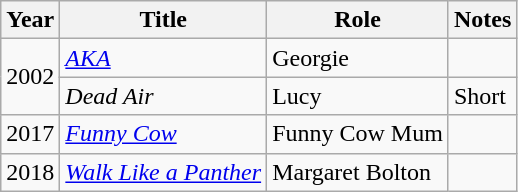<table class="wikitable">
<tr>
<th>Year</th>
<th>Title</th>
<th>Role</th>
<th>Notes</th>
</tr>
<tr>
<td rowspan="2">2002</td>
<td><em><a href='#'>AKA</a></em></td>
<td>Georgie</td>
<td></td>
</tr>
<tr>
<td><em>Dead Air</em></td>
<td>Lucy</td>
<td>Short</td>
</tr>
<tr>
<td>2017</td>
<td><em><a href='#'>Funny Cow</a></em></td>
<td>Funny Cow Mum</td>
<td></td>
</tr>
<tr>
<td>2018</td>
<td><em><a href='#'>Walk Like a Panther</a></em></td>
<td>Margaret Bolton</td>
<td></td>
</tr>
</table>
